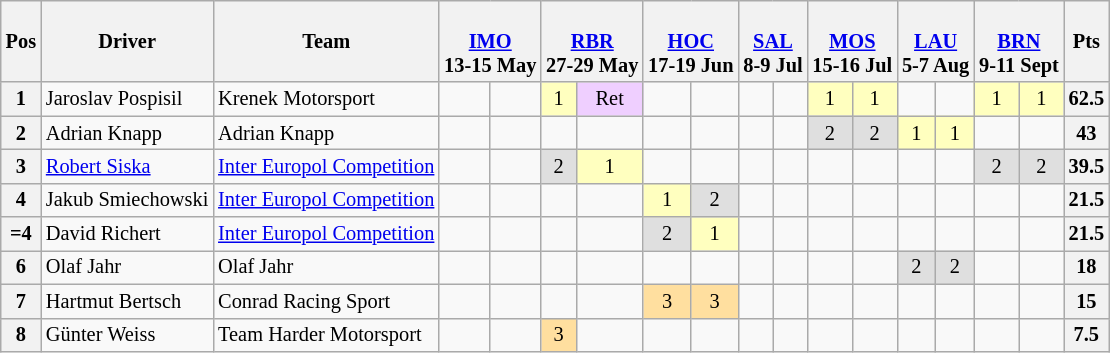<table class="wikitable" style="font-size: 85%; text-align:center">
<tr>
<th valign=middle>Pos</th>
<th valign=middle>Driver</th>
<th valign=middle>Team</th>
<th colspan=2><br><a href='#'>IMO</a><br>13-15 May</th>
<th colspan=2><br><a href='#'>RBR</a><br>27-29 May</th>
<th colspan=2><br><a href='#'>HOC</a><br>17-19 Jun</th>
<th colspan=2><br><a href='#'>SAL</a><br>8-9 Jul</th>
<th colspan=2><br><a href='#'>MOS</a><br>15-16 Jul</th>
<th colspan=2><br><a href='#'>LAU</a><br>5-7 Aug</th>
<th colspan=2><br><a href='#'>BRN</a><br>9-11 Sept</th>
<th valign="middle">Pts</th>
</tr>
<tr>
<th>1</th>
<td align=left> Jaroslav Pospisil</td>
<td align=left>Krenek Motorsport</td>
<td></td>
<td></td>
<td style="background:#FFFFBF">1</td>
<td style="background:#efcfff">Ret</td>
<td></td>
<td></td>
<td></td>
<td></td>
<td style="background:#FFFFBF">1</td>
<td style="background:#FFFFBF">1</td>
<td></td>
<td></td>
<td style="background:#FFFFBF">1</td>
<td style="background:#FFFFBF">1</td>
<th>62.5</th>
</tr>
<tr>
<th>2</th>
<td align=left> Adrian Knapp</td>
<td align=left>Adrian Knapp</td>
<td></td>
<td></td>
<td></td>
<td></td>
<td></td>
<td></td>
<td></td>
<td></td>
<td style="background:#dfdfdf">2</td>
<td style="background:#dfdfdf">2</td>
<td style="background:#FFFFBF">1</td>
<td style="background:#FFFFBF">1</td>
<td></td>
<td></td>
<th>43</th>
</tr>
<tr>
<th>3</th>
<td align=left> <a href='#'>Robert Siska</a></td>
<td align=left><a href='#'>Inter Europol Competition</a></td>
<td></td>
<td></td>
<td style="background:#dfdfdf">2</td>
<td style="background:#FFFFBF">1</td>
<td></td>
<td></td>
<td></td>
<td></td>
<td></td>
<td></td>
<td></td>
<td></td>
<td style="background:#dfdfdf">2</td>
<td style="background:#dfdfdf">2</td>
<th>39.5</th>
</tr>
<tr>
<th>4</th>
<td align=left> Jakub Smiechowski</td>
<td align=left><a href='#'>Inter Europol Competition</a></td>
<td></td>
<td></td>
<td></td>
<td></td>
<td style="background:#FFFFBF">1</td>
<td style="background:#dfdfdf">2</td>
<td></td>
<td></td>
<td></td>
<td></td>
<td></td>
<td></td>
<td></td>
<td></td>
<th>21.5</th>
</tr>
<tr>
<th>=4</th>
<td align=left> David Richert</td>
<td align=left><a href='#'>Inter Europol Competition</a></td>
<td></td>
<td></td>
<td></td>
<td></td>
<td style="background:#dfdfdf">2</td>
<td style="background:#FFFFBF">1</td>
<td></td>
<td></td>
<td></td>
<td></td>
<td></td>
<td></td>
<td></td>
<td></td>
<th>21.5</th>
</tr>
<tr>
<th>6</th>
<td align=left> Olaf Jahr</td>
<td align=left>Olaf Jahr</td>
<td></td>
<td></td>
<td></td>
<td></td>
<td></td>
<td></td>
<td></td>
<td></td>
<td></td>
<td></td>
<td style="background:#dfdfdf">2</td>
<td style="background:#dfdfdf">2</td>
<td></td>
<td></td>
<th>18</th>
</tr>
<tr>
<th>7</th>
<td align=left> Hartmut Bertsch</td>
<td align=left>Conrad Racing Sport</td>
<td></td>
<td></td>
<td></td>
<td></td>
<td style="background:#ffdf9f">3</td>
<td style="background:#ffdf9f">3</td>
<td></td>
<td></td>
<td></td>
<td></td>
<td></td>
<td></td>
<td></td>
<td></td>
<th>15</th>
</tr>
<tr>
<th>8</th>
<td align=left> Günter Weiss</td>
<td align=left>Team Harder Motorsport</td>
<td></td>
<td></td>
<td style="background:#ffdf9f">3</td>
<td></td>
<td></td>
<td></td>
<td></td>
<td></td>
<td></td>
<td></td>
<td></td>
<td></td>
<td></td>
<td></td>
<th>7.5</th>
</tr>
</table>
